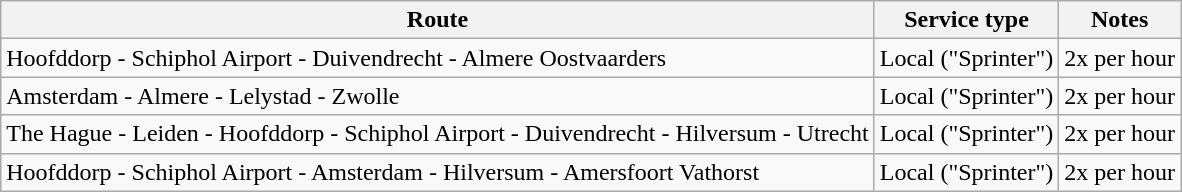<table class="wikitable">
<tr>
<th>Route</th>
<th>Service type</th>
<th>Notes</th>
</tr>
<tr>
<td>Hoofddorp - Schiphol Airport - Duivendrecht - Almere Oostvaarders</td>
<td>Local ("Sprinter")</td>
<td>2x per hour</td>
</tr>
<tr>
<td>Amsterdam - Almere - Lelystad - Zwolle</td>
<td>Local ("Sprinter")</td>
<td>2x per hour</td>
</tr>
<tr>
<td>The Hague - Leiden - Hoofddorp - Schiphol Airport - Duivendrecht - Hilversum - Utrecht</td>
<td>Local ("Sprinter")</td>
<td>2x per hour</td>
</tr>
<tr>
<td>Hoofddorp - Schiphol Airport - Amsterdam - Hilversum - Amersfoort Vathorst</td>
<td>Local ("Sprinter")</td>
<td>2x per hour</td>
</tr>
</table>
